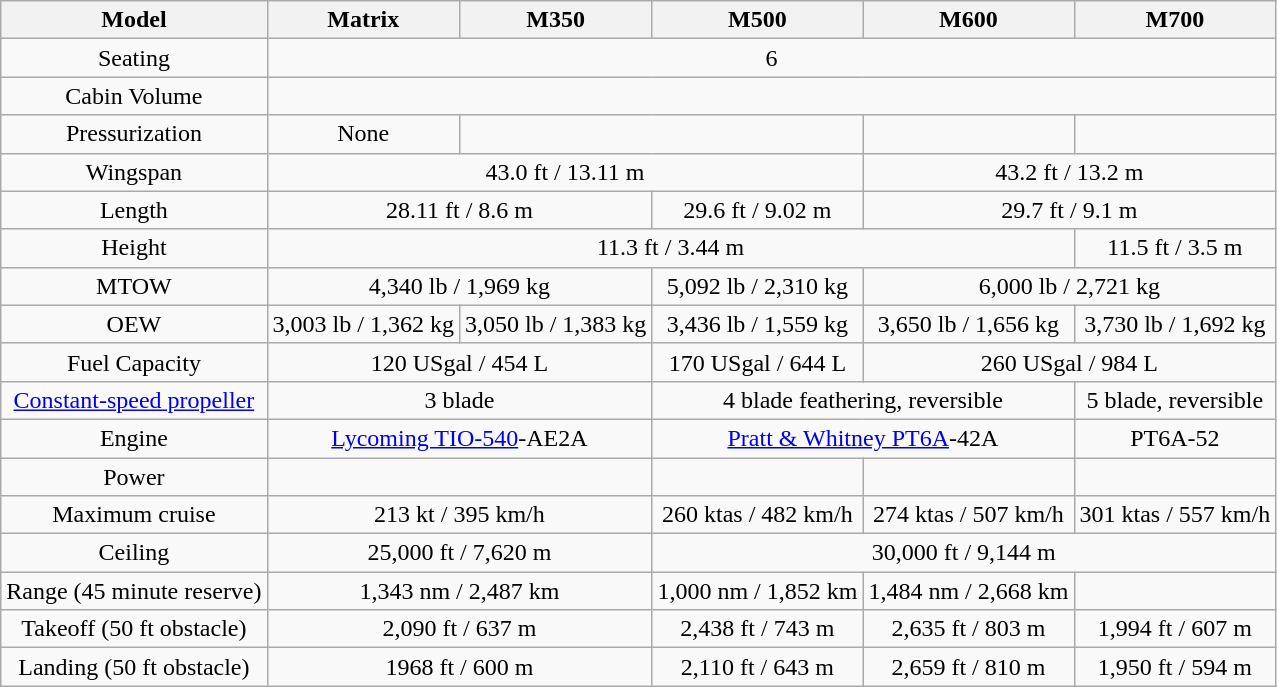<table class="wikitable" style="text-align:center">
<tr>
<th>Model</th>
<th>Matrix</th>
<th>M350</th>
<th>M500</th>
<th>M600</th>
<th>M700</th>
</tr>
<tr>
<td>Seating</td>
<td colspan=5>6</td>
</tr>
<tr>
<td>Cabin Volume</td>
<td colspan= 5></td>
</tr>
<tr>
<td>Pressurization</td>
<td>None</td>
<td colspan= 2></td>
<td></td>
<td></td>
</tr>
<tr>
<td>Wingspan</td>
<td colspan= 3>43.0 ft / 13.11 m</td>
<td colspan= 2>43.2 ft / 13.2 m</td>
</tr>
<tr>
<td>Length</td>
<td colspan= 2>28.11 ft / 8.6 m</td>
<td>29.6 ft / 9.02 m</td>
<td colspan= 2>29.7 ft / 9.1 m</td>
</tr>
<tr>
<td>Height</td>
<td colspan= 4>11.3 ft / 3.44 m</td>
<td>11.5 ft / 3.5 m</td>
</tr>
<tr>
<td>MTOW</td>
<td colspan= 2>4,340 lb / 1,969 kg</td>
<td>5,092 lb / 2,310 kg</td>
<td colspan= 2>6,000 lb / 2,721 kg</td>
</tr>
<tr>
<td>OEW</td>
<td>3,003 lb / 1,362 kg</td>
<td>3,050 lb / 1,383 kg</td>
<td>3,436 lb / 1,559 kg</td>
<td>3,650 lb / 1,656 kg</td>
<td>3,730 lb / 1,692 kg</td>
</tr>
<tr>
<td>Fuel Capacity</td>
<td colspan= 2>120 USgal / 454 L</td>
<td>170 USgal / 644 L</td>
<td colspan= 2>260 USgal / 984 L</td>
</tr>
<tr>
<td><a href='#'>Constant-speed propeller</a></td>
<td colspan= 2>3 blade</td>
<td colspan= 2>4 blade feathering, reversible</td>
<td>5 blade, reversible</td>
</tr>
<tr>
<td>Engine</td>
<td colspan=2><a href='#'>Lycoming TIO-540</a>-AE2A</td>
<td colspan=2><a href='#'>Pratt & Whitney PT6A</a>-42A</td>
<td>PT6A-52</td>
</tr>
<tr>
<td>Power</td>
<td colspan=2></td>
<td></td>
<td></td>
<td></td>
</tr>
<tr>
<td>Maximum cruise</td>
<td colspan= 2>213 kt / 395 km/h</td>
<td>260 ktas / 482 km/h</td>
<td>274 ktas / 507 km/h</td>
<td>301 ktas / 557 km/h</td>
</tr>
<tr>
<td>Ceiling</td>
<td colspan= 2>25,000 ft / 7,620 m</td>
<td colspan= 3>30,000 ft / 9,144 m</td>
</tr>
<tr>
<td>Range (45 minute reserve)</td>
<td colspan= 2>1,343 nm / 2,487 km</td>
<td>1,000 nm / 1,852 km</td>
<td>1,484 nm / 2,668 km</td>
<td></td>
</tr>
<tr>
<td>Takeoff (50 ft obstacle)</td>
<td colspan= 2>2,090 ft / 637 m</td>
<td>2,438 ft / 743 m</td>
<td>2,635 ft / 803 m</td>
<td>1,994 ft / 607 m</td>
</tr>
<tr>
<td>Landing (50 ft obstacle)</td>
<td colspan= 2>1968 ft / 600 m</td>
<td>2,110 ft / 643 m</td>
<td>2,659 ft / 810 m</td>
<td>1,950 ft / 594 m</td>
</tr>
</table>
